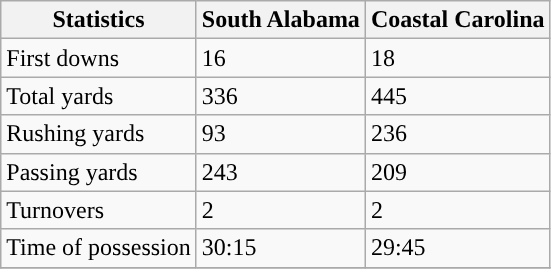<table class="wikitable">
<tr>
<th>Statistics</th>
<th>South Alabama</th>
<th>Coastal Carolina</th>
</tr>
<tr>
<td>First downs</td>
<td>16</td>
<td>18</td>
</tr>
<tr>
<td>Total yards</td>
<td>336</td>
<td>445</td>
</tr>
<tr>
<td>Rushing yards</td>
<td>93</td>
<td>236</td>
</tr>
<tr>
<td>Passing yards</td>
<td>243</td>
<td>209</td>
</tr>
<tr>
<td>Turnovers</td>
<td>2</td>
<td>2</td>
</tr>
<tr>
<td>Time of possession</td>
<td>30:15</td>
<td>29:45</td>
</tr>
<tr>
</tr>
</table>
